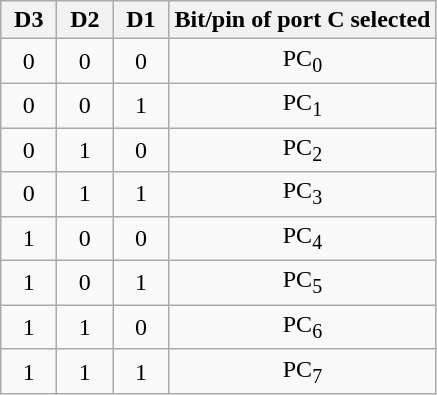<table class=wikitable style="text-align:center">
<tr>
<th style="width:30px">D3</th>
<th style="width:30px">D2</th>
<th style="width:30px">D1</th>
<th>Bit/pin of port C selected</th>
</tr>
<tr>
<td>0</td>
<td>0</td>
<td>0</td>
<td>PC<sub>0</sub></td>
</tr>
<tr>
<td>0</td>
<td>0</td>
<td>1</td>
<td>PC<sub>1</sub></td>
</tr>
<tr>
<td>0</td>
<td>1</td>
<td>0</td>
<td>PC<sub>2</sub></td>
</tr>
<tr>
<td>0</td>
<td>1</td>
<td>1</td>
<td>PC<sub>3</sub></td>
</tr>
<tr>
<td>1</td>
<td>0</td>
<td>0</td>
<td>PC<sub>4</sub></td>
</tr>
<tr>
<td>1</td>
<td>0</td>
<td>1</td>
<td>PC<sub>5</sub></td>
</tr>
<tr>
<td>1</td>
<td>1</td>
<td>0</td>
<td>PC<sub>6</sub></td>
</tr>
<tr>
<td>1</td>
<td>1</td>
<td>1</td>
<td>PC<sub>7</sub></td>
</tr>
</table>
